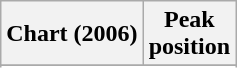<table class="wikitable sortable plainrowheaders" style="text-align:center">
<tr>
<th scope="col">Chart (2006)</th>
<th scope="col">Peak<br> position</th>
</tr>
<tr>
</tr>
<tr>
</tr>
</table>
